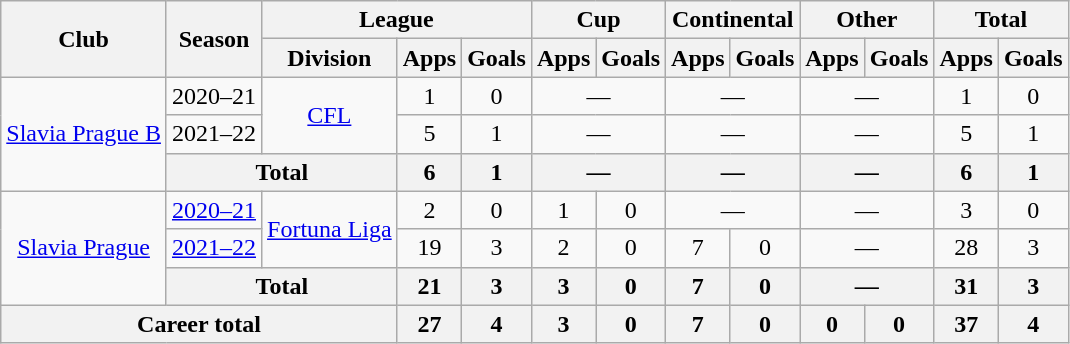<table class="wikitable" style="text-align:center">
<tr>
<th rowspan="2">Club</th>
<th rowspan="2">Season</th>
<th colspan="3">League</th>
<th colspan="2">Cup</th>
<th colspan="2">Continental</th>
<th colspan="2">Other</th>
<th colspan="2">Total</th>
</tr>
<tr>
<th>Division</th>
<th>Apps</th>
<th>Goals</th>
<th>Apps</th>
<th>Goals</th>
<th>Apps</th>
<th>Goals</th>
<th>Apps</th>
<th>Goals</th>
<th>Apps</th>
<th>Goals</th>
</tr>
<tr>
<td rowspan="3"><a href='#'>Slavia Prague B</a></td>
<td>2020–21</td>
<td rowspan="2"><a href='#'>CFL</a></td>
<td>1</td>
<td>0</td>
<td colspan="2">—</td>
<td colspan="2">—</td>
<td colspan="2">—</td>
<td>1</td>
<td>0</td>
</tr>
<tr>
<td>2021–22</td>
<td>5</td>
<td>1</td>
<td colspan="2">—</td>
<td colspan="2">—</td>
<td colspan="2">—</td>
<td>5</td>
<td>1</td>
</tr>
<tr>
<th colspan="2">Total</th>
<th>6</th>
<th>1</th>
<th colspan="2">—</th>
<th colspan="2">—</th>
<th colspan="2">—</th>
<th>6</th>
<th>1</th>
</tr>
<tr>
<td rowspan="3"><a href='#'>Slavia Prague</a></td>
<td><a href='#'>2020–21</a></td>
<td rowspan="2"><a href='#'>Fortuna Liga</a></td>
<td>2</td>
<td>0</td>
<td>1</td>
<td>0</td>
<td colspan="2">—</td>
<td colspan="2">—</td>
<td>3</td>
<td>0</td>
</tr>
<tr>
<td><a href='#'>2021–22</a></td>
<td>19</td>
<td>3</td>
<td>2</td>
<td>0</td>
<td>7</td>
<td>0</td>
<td colspan="2">—</td>
<td>28</td>
<td>3</td>
</tr>
<tr>
<th colspan="2">Total</th>
<th>21</th>
<th>3</th>
<th>3</th>
<th>0</th>
<th>7</th>
<th>0</th>
<th colspan="2">—</th>
<th>31</th>
<th>3</th>
</tr>
<tr>
<th colspan="3">Career total</th>
<th>27</th>
<th>4</th>
<th>3</th>
<th>0</th>
<th>7</th>
<th>0</th>
<th>0</th>
<th>0</th>
<th>37</th>
<th>4</th>
</tr>
</table>
